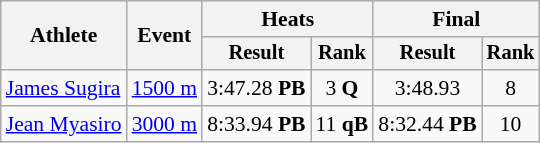<table class="wikitable" style="font-size:90%">
<tr>
<th rowspan=2>Athlete</th>
<th rowspan=2>Event</th>
<th colspan=2>Heats</th>
<th colspan=2>Final</th>
</tr>
<tr style="font-size:95%">
<th>Result</th>
<th>Rank</th>
<th>Result</th>
<th>Rank</th>
</tr>
<tr align=center>
<td align=left><a href='#'>James Sugira</a></td>
<td align=left><a href='#'>1500 m</a></td>
<td>3:47.28 <strong>PB</strong></td>
<td>3 <strong>Q</strong></td>
<td>3:48.93</td>
<td>8</td>
</tr>
<tr align=center>
<td align=left><a href='#'>Jean Myasiro</a></td>
<td align=left><a href='#'>3000 m</a></td>
<td>8:33.94 <strong>PB</strong></td>
<td>11 <strong>qB</strong></td>
<td>8:32.44 <strong>PB</strong></td>
<td>10</td>
</tr>
</table>
